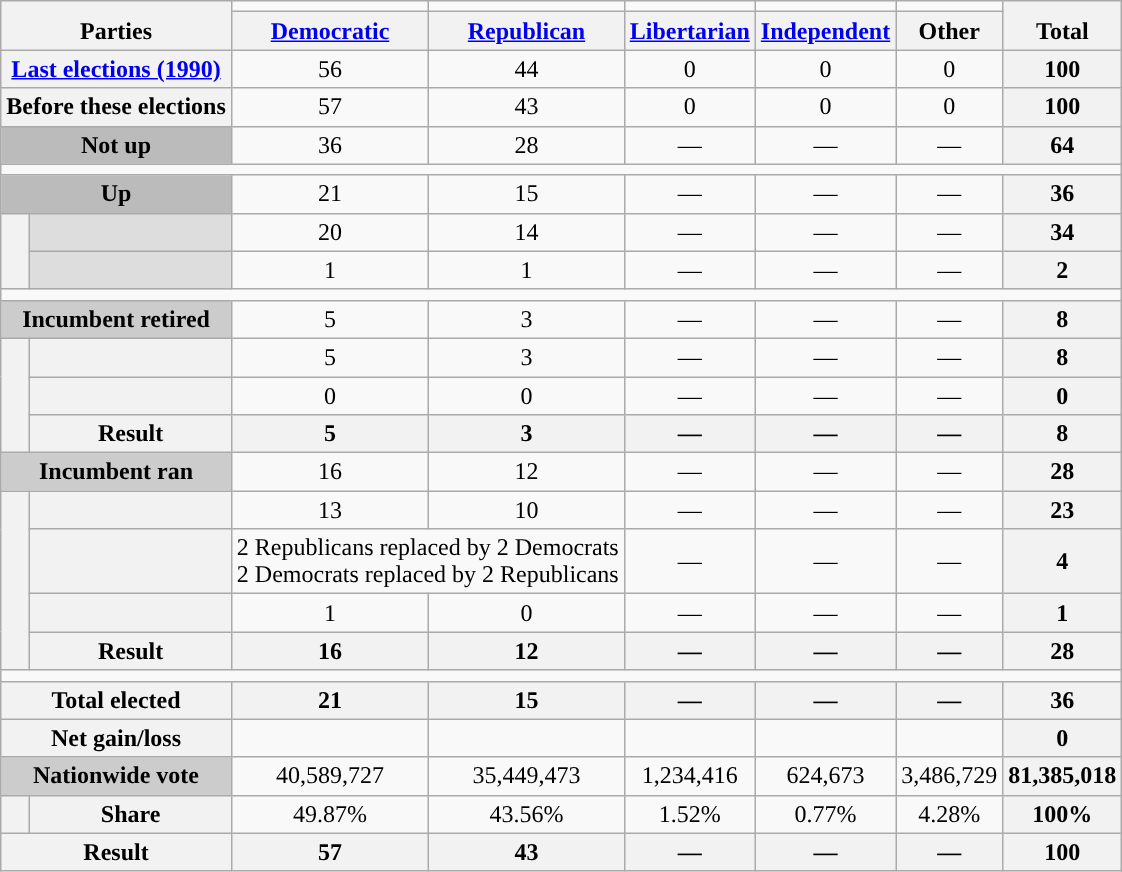<table class=wikitable style=text-align:center>
<tr valign=bottom>
<th rowspan=2 colspan=2>Parties</th>
<td style="background-color:"></td>
<td style="background-color:"></td>
<td style="background-color:"></td>
<td style="background-color:"></td>
<td style="background-color:"></td>
<th rowspan=2>Total</th>
</tr>
<tr valign=bottom>
<th><a href='#'>Democratic</a></th>
<th><a href='#'>Republican</a></th>
<th><a href='#'>Libertarian</a></th>
<th><a href='#'>Independent</a></th>
<th>Other</th>
</tr>
<tr>
<th colspan=2><a href='#'>Last elections (1990)</a></th>
<td>56</td>
<td>44</td>
<td>0</td>
<td>0</td>
<td>0</td>
<th>100</th>
</tr>
<tr>
<th colspan=2 class=small>Before these elections</th>
<td>57</td>
<td>43</td>
<td>0</td>
<td>0</td>
<td>0</td>
<th>100</th>
</tr>
<tr>
<th colspan=2 style="background:#bbb">Not up</th>
<td>36</td>
<td>28</td>
<td>—</td>
<td>—</td>
<td>—</td>
<th>64</th>
</tr>
<tr>
<td colspan=100></td>
</tr>
<tr>
<th colspan=2 style="background:#bbb">Up</th>
<td>21</td>
<td>15</td>
<td>—</td>
<td>—</td>
<td>—</td>
<th>36</th>
</tr>
<tr>
<th rowspan=2></th>
<th style="background:#ddd"></th>
<td>20</td>
<td>14</td>
<td>—</td>
<td>—</td>
<td>—</td>
<th>34</th>
</tr>
<tr>
<th style="background:#ddd"></th>
<td>1</td>
<td>1</td>
<td>—</td>
<td>—</td>
<td>—</td>
<th>2</th>
</tr>
<tr>
<td colspan=100></td>
</tr>
<tr>
<th colspan=2 style="background:#ccc">Incumbent retired</th>
<td>5</td>
<td>3</td>
<td>—</td>
<td>—</td>
<td>—</td>
<th>8</th>
</tr>
<tr>
<th rowspan=3></th>
<th></th>
<td>5</td>
<td>3</td>
<td>—</td>
<td>—</td>
<td>—</td>
<th>8</th>
</tr>
<tr>
<th></th>
<td>0</td>
<td>0</td>
<td>—</td>
<td>—</td>
<td>—</td>
<th>0</th>
</tr>
<tr>
<th>Result</th>
<th>5</th>
<th>3</th>
<th>—</th>
<th>—</th>
<th>—</th>
<th>8</th>
</tr>
<tr>
<th colspan=2 style="background:#ccc">Incumbent ran</th>
<td>16</td>
<td>12</td>
<td>—</td>
<td>—</td>
<td>—</td>
<th>28</th>
</tr>
<tr>
<th rowspan=4></th>
<th></th>
<td>13</td>
<td>10</td>
<td>—</td>
<td>—</td>
<td>—</td>
<th>23</th>
</tr>
<tr>
<th></th>
<td colspan=2>2 Republicans replaced by 2 Democrats<br>2 Democrats replaced by 2 Republicans</td>
<td>—</td>
<td>—</td>
<td>—</td>
<th>4</th>
</tr>
<tr>
<th></th>
<td>1</td>
<td>0</td>
<td>—</td>
<td>—</td>
<td>—</td>
<th>1</th>
</tr>
<tr>
<th>Result</th>
<th>16</th>
<th>12</th>
<th>—</th>
<th>—</th>
<th>—</th>
<th>28</th>
</tr>
<tr>
<td colspan=100></td>
</tr>
<tr>
<th colspan=2>Total elected</th>
<th>21</th>
<th>15</th>
<th>—</th>
<th>—</th>
<th>—</th>
<th>36</th>
</tr>
<tr>
<th colspan=2>Net gain/loss</th>
<td></td>
<td></td>
<td></td>
<td></td>
<td></td>
<th>0</th>
</tr>
<tr>
<th colspan=2 style="background:#ccc">Nationwide vote</th>
<td>40,589,727</td>
<td>35,449,473</td>
<td>1,234,416</td>
<td>624,673</td>
<td>3,486,729</td>
<th>81,385,018</th>
</tr>
<tr>
<th></th>
<th>Share</th>
<td>49.87%</td>
<td>43.56%</td>
<td>1.52%</td>
<td>0.77%</td>
<td>4.28%</td>
<th>100%</th>
</tr>
<tr>
<th colspan=2>Result</th>
<th>57</th>
<th>43</th>
<th>—</th>
<th>—</th>
<th>—</th>
<th>100</th>
</tr>
</table>
